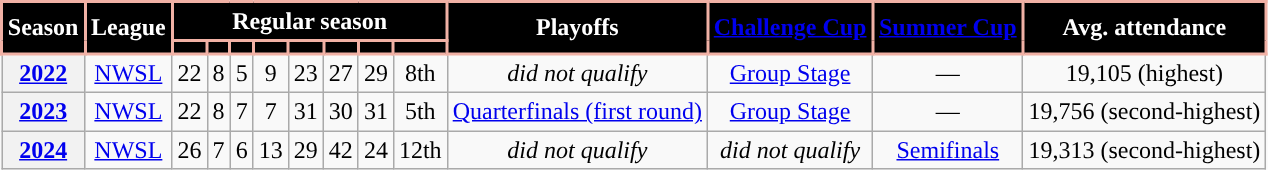<table class="wikitable" style="text-align: center;">
<tr>
<th rowspan=2 style="background:#000000; color:#FFFFFF; border:2px solid #F1B1A5;" scope=col>Season</th>
<th rowspan=2 style="background:#000000; color:#FFFFFF; border:2px solid #F1B1A5;" scope=col>League</th>
<th colspan=8 style="background:#000000; color:#FFFFFF; border:2px solid #F1B1A5;">Regular season</th>
<th rowspan=2 style="background:#000000; color:#FFFFFF; border:2px solid #F1B1A5;" scope=col>Playoffs</th>
<th rowspan=2 style="background:#000000; color:#FFFFFF; border:2px solid #F1B1A5;" scope=col><a href='#'>Challenge Cup</a></th>
<th rowspan="2" style="background:#000000; color:#FFFFFF; border:2px solid #F1B1A5;" scope=col><a href='#'>Summer Cup</a></th>
<th rowspan="2" style="background:#000000; color:#FFFFFF; border:2px solid #F1B1A5;">Avg. attendance</th>
</tr>
<tr>
<th style="background:#000000; color:#FFFFFF; border:2px solid #F1B1A5;" scope=col></th>
<th style="background:#000000; color:#FFFFFF; border:2px solid #F1B1A5;" scope=col></th>
<th style="background:#000000; color:#FFFFFF; border:2px solid #F1B1A5;" scope=col></th>
<th style="background:#000000; color:#FFFFFF; border:2px solid #F1B1A5;" scope=col></th>
<th style="background:#000000; color:#FFFFFF; border:2px solid #F1B1A5;" scope=col></th>
<th style="background:#000000; color:#FFFFFF; border:2px solid #F1B1A5;" scope=col></th>
<th style="background:#000000; color:#FFFFFF; border:2px solid #F1B1A5;" scope=col></th>
<th style="background:#000000; color:#FFFFFF; border:2px solid #F1B1A5;" scope=col></th>
</tr>
<tr>
<th scope=row style=text-align:center><a href='#'>2022</a></th>
<td><a href='#'>NWSL</a></td>
<td>22</td>
<td>8</td>
<td>5</td>
<td>9</td>
<td>23</td>
<td>27</td>
<td>29</td>
<td>8th</td>
<td><em>did not qualify</em></td>
<td><a href='#'>Group Stage</a></td>
<td>—</td>
<td>19,105 (highest)</td>
</tr>
<tr>
<th scope=row style=text-align:center><a href='#'>2023</a></th>
<td><a href='#'>NWSL</a></td>
<td>22</td>
<td>8</td>
<td>7</td>
<td>7</td>
<td>31</td>
<td>30</td>
<td>31</td>
<td>5th</td>
<td><a href='#'>Quarterfinals (first round)</a></td>
<td><a href='#'>Group Stage</a></td>
<td>—</td>
<td>19,756 (second-highest)</td>
</tr>
<tr>
<th><a href='#'>2024</a></th>
<td><a href='#'>NWSL</a></td>
<td>26</td>
<td>7</td>
<td>6</td>
<td>13</td>
<td>29</td>
<td>42</td>
<td>24</td>
<td>12th</td>
<td><em>did not qualify</em></td>
<td><em>did not qualify</em></td>
<td><a href='#'>Semifinals</a></td>
<td>19,313 (second-highest)</td>
</tr>
</table>
